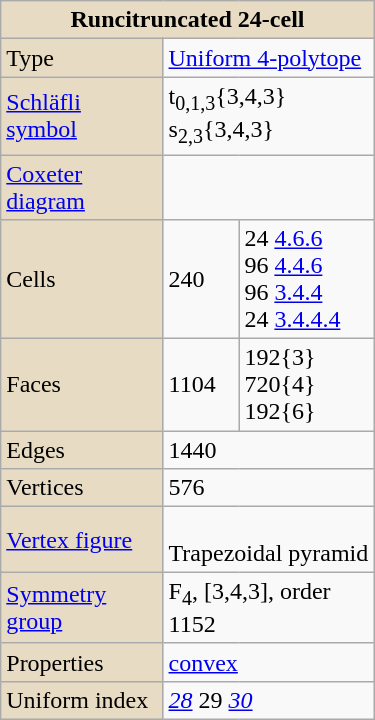<table class="wikitable" style="float:right; margin-left:8px; width:250px">
<tr>
<td bgcolor=#e7dcc3 align=center colspan=3><strong>Runcitruncated 24-cell</strong></td>
</tr>
<tr>
<td bgcolor=#e7dcc3>Type</td>
<td colspan=2><a href='#'>Uniform 4-polytope</a></td>
</tr>
<tr>
<td bgcolor=#e7dcc3><a href='#'>Schläfli symbol</a></td>
<td colspan=2>t<sub>0,1,3</sub>{3,4,3}<br>s<sub>2,3</sub>{3,4,3}</td>
</tr>
<tr>
<td bgcolor=#e7dcc3><a href='#'>Coxeter diagram</a></td>
<td colspan=2><br></td>
</tr>
<tr>
<td bgcolor=#e7dcc3>Cells</td>
<td>240</td>
<td>24 <a href='#'>4.6.6</a> <br> 96 <a href='#'>4.4.6</a> <br> 96 <a href='#'>3.4.4</a> <br> 24 <a href='#'>3.4.4.4</a> </td>
</tr>
<tr>
<td bgcolor=#e7dcc3>Faces</td>
<td>1104</td>
<td>192{3}<br>720{4}<br>192{6}</td>
</tr>
<tr>
<td bgcolor=#e7dcc3>Edges</td>
<td colspan=2>1440</td>
</tr>
<tr>
<td bgcolor=#e7dcc3>Vertices</td>
<td colspan=2>576</td>
</tr>
<tr>
<td bgcolor=#e7dcc3><a href='#'>Vertex figure</a></td>
<td colspan=2><br>Trapezoidal pyramid</td>
</tr>
<tr>
<td bgcolor=#e7dcc3><a href='#'>Symmetry group</a></td>
<td colspan=2>F<sub>4</sub>, [3,4,3], order 1152</td>
</tr>
<tr>
<td bgcolor=#e7dcc3>Properties</td>
<td colspan=2><a href='#'>convex</a></td>
</tr>
<tr>
<td bgcolor=#e7dcc3>Uniform index</td>
<td colspan=2><em><a href='#'>28</a></em> 29 <em><a href='#'>30</a></em></td>
</tr>
</table>
